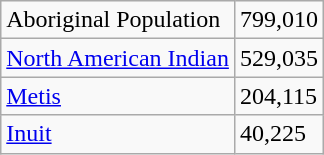<table class="wikitable">
<tr>
<td>Aboriginal Population</td>
<td>799,010</td>
</tr>
<tr>
<td><a href='#'>North American Indian</a></td>
<td>529,035</td>
</tr>
<tr>
<td><a href='#'>Metis</a></td>
<td>204,115</td>
</tr>
<tr>
<td><a href='#'>Inuit</a></td>
<td>40,225</td>
</tr>
</table>
